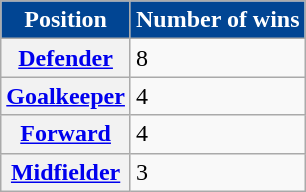<table class="wikitable plainrowheaders">
<tr>
<th scope="col" style="background-color:#014593; color:white;;">Position</th>
<th scope="col" style="background-color:#014593; color:white;;">Number of wins</th>
</tr>
<tr>
<th scope="row"><a href='#'>Defender</a></th>
<td>8</td>
</tr>
<tr>
<th scope="row"><a href='#'>Goalkeeper</a></th>
<td>4</td>
</tr>
<tr>
<th scope="row"><a href='#'>Forward</a></th>
<td>4</td>
</tr>
<tr>
<th scope="row"><a href='#'>Midfielder</a></th>
<td>3</td>
</tr>
</table>
